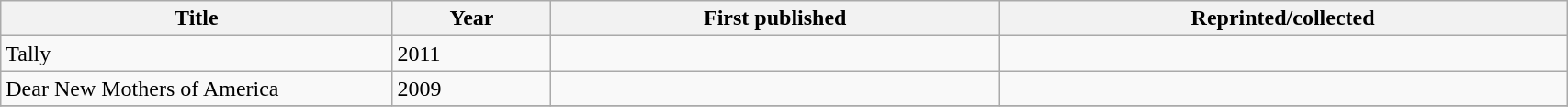<table class='wikitable sortable' width='90%'>
<tr>
<th width=25%>Title</th>
<th>Year</th>
<th>First published</th>
<th>Reprinted/collected</th>
</tr>
<tr>
<td>Tally</td>
<td>2011</td>
<td></td>
<td></td>
</tr>
<tr>
<td>Dear New Mothers of America</td>
<td>2009</td>
<td></td>
<td></td>
</tr>
<tr>
</tr>
</table>
